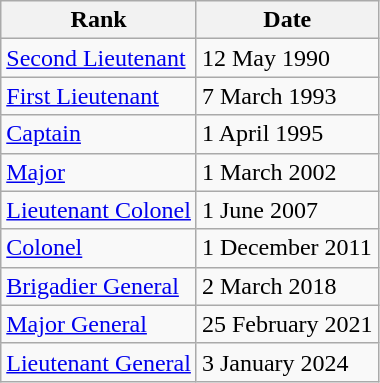<table class="wikitable sortable">
<tr>
<th>Rank</th>
<th>Date</th>
</tr>
<tr>
<td> <a href='#'>Second Lieutenant</a></td>
<td>12 May 1990</td>
</tr>
<tr>
<td> <a href='#'>First Lieutenant</a></td>
<td>7 March 1993</td>
</tr>
<tr>
<td> <a href='#'>Captain</a></td>
<td>1 April 1995</td>
</tr>
<tr>
<td> <a href='#'>Major</a></td>
<td>1 March 2002</td>
</tr>
<tr>
<td> <a href='#'>Lieutenant Colonel</a></td>
<td>1 June 2007</td>
</tr>
<tr>
<td> <a href='#'>Colonel</a></td>
<td>1 December 2011</td>
</tr>
<tr>
<td> <a href='#'>Brigadier General</a></td>
<td>2 March 2018</td>
</tr>
<tr>
<td> <a href='#'>Major General</a></td>
<td>25 February 2021</td>
</tr>
<tr>
<td> <a href='#'>Lieutenant General</a></td>
<td>3 January 2024</td>
</tr>
</table>
